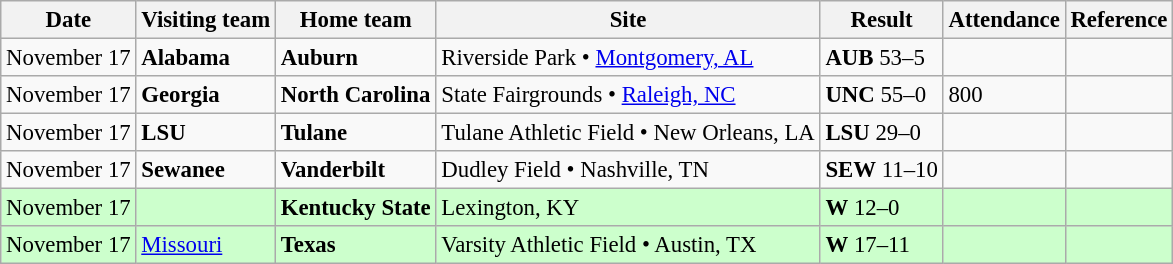<table class="wikitable" style="font-size:95%;">
<tr>
<th>Date</th>
<th>Visiting team</th>
<th>Home team</th>
<th>Site</th>
<th>Result</th>
<th>Attendance</th>
<th class="unsortable">Reference</th>
</tr>
<tr bgcolor=>
<td>November 17</td>
<td><strong>Alabama</strong></td>
<td><strong>Auburn</strong></td>
<td>Riverside Park • <a href='#'>Montgomery, AL</a></td>
<td><strong>AUB</strong> 53–5</td>
<td></td>
<td></td>
</tr>
<tr bgcolor=>
<td>November 17</td>
<td><strong>Georgia</strong></td>
<td><strong>North Carolina</strong></td>
<td>State Fairgrounds • <a href='#'>Raleigh, NC</a></td>
<td><strong>UNC</strong> 55–0</td>
<td>800</td>
<td></td>
</tr>
<tr bgcolor=>
<td>November 17</td>
<td><strong>LSU</strong></td>
<td><strong>Tulane</strong></td>
<td>Tulane Athletic Field • New Orleans, LA</td>
<td><strong>LSU</strong> 29–0</td>
<td></td>
<td></td>
</tr>
<tr bgcolor=>
<td>November 17</td>
<td><strong>Sewanee</strong></td>
<td><strong>Vanderbilt</strong></td>
<td>Dudley Field • Nashville, TN</td>
<td><strong>SEW</strong> 11–10</td>
<td></td>
<td></td>
</tr>
<tr bgcolor=ccffcc>
<td>November 17</td>
<td></td>
<td><strong>Kentucky State</strong></td>
<td>Lexington, KY</td>
<td><strong>W</strong> 12–0</td>
<td></td>
<td></td>
</tr>
<tr bgcolor=ccffcc>
<td>November 17</td>
<td><a href='#'>Missouri</a></td>
<td><strong>Texas</strong></td>
<td>Varsity Athletic Field • Austin, TX</td>
<td><strong>W</strong> 17–11</td>
<td></td>
<td></td>
</tr>
</table>
